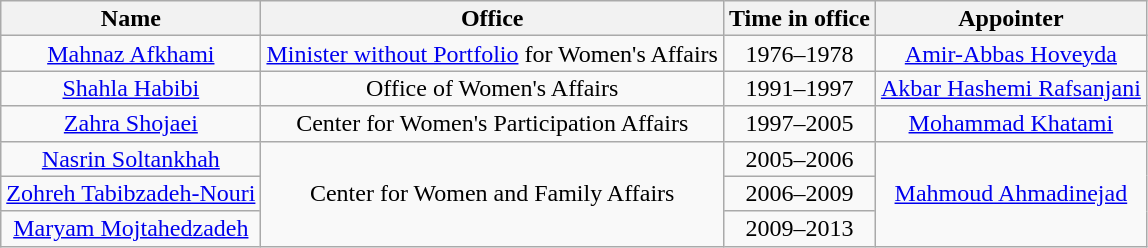<table class="wikitable" style="text-align:center; font-size:100%; line-height:16px;">
<tr>
<th>Name</th>
<th>Office</th>
<th>Time in office</th>
<th>Appointer</th>
</tr>
<tr>
<td><a href='#'>Mahnaz Afkhami</a></td>
<td><a href='#'>Minister without Portfolio</a> for Women's Affairs</td>
<td>1976–1978</td>
<td><a href='#'>Amir-Abbas Hoveyda</a></td>
</tr>
<tr>
<td><a href='#'>Shahla Habibi</a></td>
<td>Office of Women's Affairs</td>
<td>1991–1997</td>
<td><a href='#'>Akbar Hashemi Rafsanjani</a></td>
</tr>
<tr>
<td><a href='#'>Zahra Shojaei</a></td>
<td>Center for Women's Participation Affairs</td>
<td>1997–2005</td>
<td><a href='#'>Mohammad Khatami</a></td>
</tr>
<tr>
<td><a href='#'>Nasrin Soltankhah</a></td>
<td rowspan="3">Center for Women and Family Affairs</td>
<td>2005–2006</td>
<td rowspan="3"><a href='#'>Mahmoud Ahmadinejad</a></td>
</tr>
<tr>
<td><a href='#'>Zohreh Tabibzadeh-Nouri</a></td>
<td>2006–2009</td>
</tr>
<tr>
<td><a href='#'>Maryam Mojtahedzadeh</a></td>
<td>2009–2013</td>
</tr>
</table>
